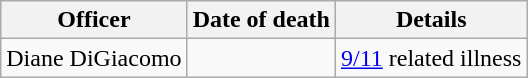<table class="wikitable">
<tr>
<th>Officer</th>
<th>Date of death</th>
<th>Details</th>
</tr>
<tr>
<td>Diane DiGiacomo</td>
<td></td>
<td><a href='#'>9/11</a> related illness</td>
</tr>
</table>
